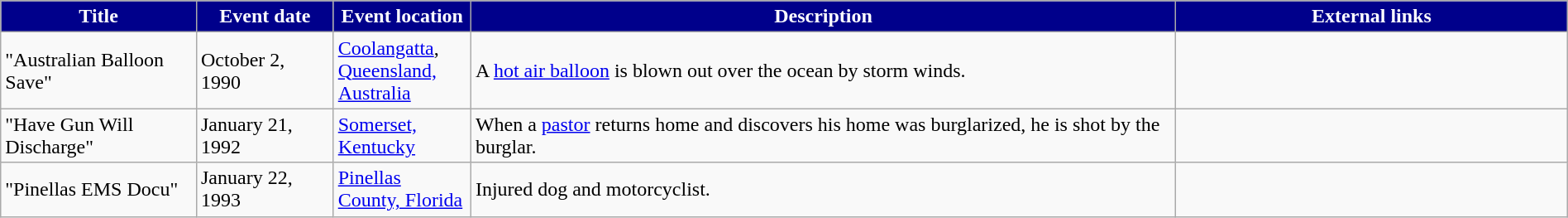<table class="wikitable" style="width: 100%;">
<tr>
<th style="background: #00008B; color: #FFFFFF; width: 10%;">Title</th>
<th style="background: #00008B; color: #FFFFFF; width: 7%;">Event date</th>
<th style="background: #00008B; color: #FFFFFF; width: 7%;">Event location</th>
<th style="background: #00008B; color: #FFFFFF; width: 36%;">Description</th>
<th style="background: #00008B; color: #FFFFFF; width: 20%;">External links</th>
</tr>
<tr>
<td>"Australian Balloon Save"</td>
<td>October 2, 1990</td>
<td><a href='#'>Coolangatta</a>, <a href='#'>Queensland, Australia</a></td>
<td>A <a href='#'>hot air balloon</a> is blown out over the ocean by storm winds.</td>
<td></td>
</tr>
<tr>
<td>"Have Gun Will Discharge"</td>
<td>January 21, 1992</td>
<td><a href='#'>Somerset, Kentucky</a></td>
<td>When a <a href='#'>pastor</a> returns home and discovers his home was burglarized, he is shot by the burglar.</td>
<td></td>
</tr>
<tr>
<td>"Pinellas EMS Docu"</td>
<td>January 22, 1993</td>
<td><a href='#'>Pinellas County, Florida</a></td>
<td>Injured dog and motorcyclist.</td>
<td></td>
</tr>
</table>
